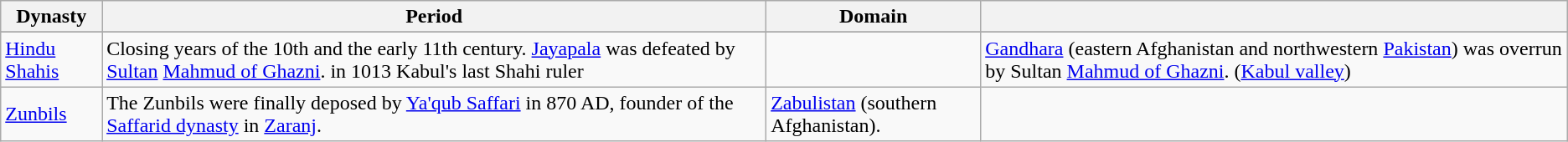<table class="wikitable">
<tr>
<th>Dynasty</th>
<th>Period</th>
<th>Domain</th>
<th></th>
</tr>
<tr>
</tr>
<tr>
<td><a href='#'>Hindu Shahis</a></td>
<td>Closing years of the 10th and the early 11th century. <a href='#'>Jayapala</a> was defeated by <a href='#'>Sultan</a> <a href='#'>Mahmud of Ghazni</a>. in 1013 Kabul's last Shahi ruler </td>
<td></td>
<td><a href='#'>Gandhara</a> (eastern Afghanistan and northwestern <a href='#'>Pakistan</a>) was overrun by Sultan <a href='#'>Mahmud of Ghazni</a>. (<a href='#'>Kabul valley</a>)</td>
</tr>
<tr>
<td><a href='#'>Zunbils</a></td>
<td>The Zunbils were finally deposed by <a href='#'>Ya'qub Saffari</a> in 870 AD, founder of the <a href='#'>Saffarid dynasty</a> in <a href='#'>Zaranj</a>.</td>
<td><a href='#'>Zabulistan</a> (southern Afghanistan).</td>
</tr>
</table>
